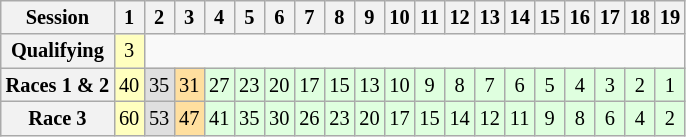<table class="wikitable" style="font-size: 85%">
<tr>
<th>Session</th>
<th>1</th>
<th>2</th>
<th>3</th>
<th>4</th>
<th>5</th>
<th>6</th>
<th>7</th>
<th>8</th>
<th>9</th>
<th>10</th>
<th>11</th>
<th>12</th>
<th>13</th>
<th>14</th>
<th>15</th>
<th>16</th>
<th>17</th>
<th>18</th>
<th>19</th>
</tr>
<tr align=center>
<th>Qualifying</th>
<td style="background:#ffffbf;">3</td>
<td colspan=18></td>
</tr>
<tr align=center>
<th>Races 1 & 2</th>
<td style="background:#ffffbf;">40</td>
<td style="background:#dfdfdf;">35</td>
<td style="background:#ffdf9f;">31</td>
<td style="background:#dfffdf;">27</td>
<td style="background:#dfffdf;">23</td>
<td style="background:#dfffdf;">20</td>
<td style="background:#dfffdf;">17</td>
<td style="background:#dfffdf;">15</td>
<td style="background:#dfffdf;">13</td>
<td style="background:#dfffdf;">10</td>
<td style="background:#dfffdf;">9</td>
<td style="background:#dfffdf;">8</td>
<td style="background:#dfffdf;">7</td>
<td style="background:#dfffdf;">6</td>
<td style="background:#dfffdf;">5</td>
<td style="background:#dfffdf;">4</td>
<td style="background:#dfffdf;">3</td>
<td style="background:#dfffdf;">2</td>
<td style="background:#dfffdf;">1</td>
</tr>
<tr align=center>
<th>Race 3</th>
<td style="background:#ffffbf;">60</td>
<td style="background:#dfdfdf;">53</td>
<td style="background:#ffdf9f;">47</td>
<td style="background:#dfffdf;">41</td>
<td style="background:#dfffdf;">35</td>
<td style="background:#dfffdf;">30</td>
<td style="background:#dfffdf;">26</td>
<td style="background:#dfffdf;">23</td>
<td style="background:#dfffdf;">20</td>
<td style="background:#dfffdf;">17</td>
<td style="background:#dfffdf;">15</td>
<td style="background:#dfffdf;">14</td>
<td style="background:#dfffdf;">12</td>
<td style="background:#dfffdf;">11</td>
<td style="background:#dfffdf;">9</td>
<td style="background:#dfffdf;">8</td>
<td style="background:#dfffdf;">6</td>
<td style="background:#dfffdf;">4</td>
<td style="background:#dfffdf;">2</td>
</tr>
</table>
